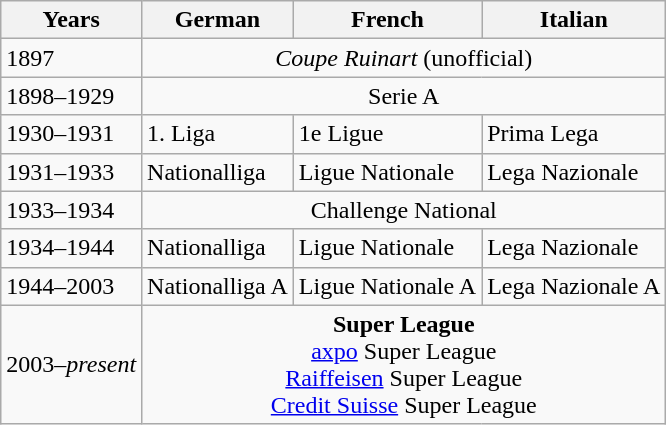<table class="wikitable floatright">
<tr>
<th>Years</th>
<th>German</th>
<th>French</th>
<th>Italian</th>
</tr>
<tr>
<td>1897</td>
<td colspan="3" align="center"><em>Coupe Ruinart</em> (unofficial)</td>
</tr>
<tr>
<td>1898–1929</td>
<td colspan="3" align="center">Serie A</td>
</tr>
<tr>
<td>1930–1931</td>
<td>1. Liga</td>
<td>1e Ligue</td>
<td>Prima Lega</td>
</tr>
<tr>
<td>1931–1933</td>
<td>Nationalliga</td>
<td>Ligue Nationale</td>
<td>Lega Nazionale</td>
</tr>
<tr>
<td>1933–1934</td>
<td colspan="3" align="center">Challenge National</td>
</tr>
<tr>
<td>1934–1944</td>
<td>Nationalliga</td>
<td>Ligue Nationale</td>
<td>Lega Nazionale</td>
</tr>
<tr>
<td>1944–2003</td>
<td>Nationalliga A</td>
<td>Ligue Nationale A</td>
<td>Lega Nazionale A</td>
</tr>
<tr>
<td>2003–<em>present</em></td>
<td colspan="3" align="center"><strong>Super League</strong><br><a href='#'>axpo</a> Super League <br><a href='#'>Raiffeisen</a> Super League <br><a href='#'>Credit Suisse</a> Super League </td>
</tr>
</table>
